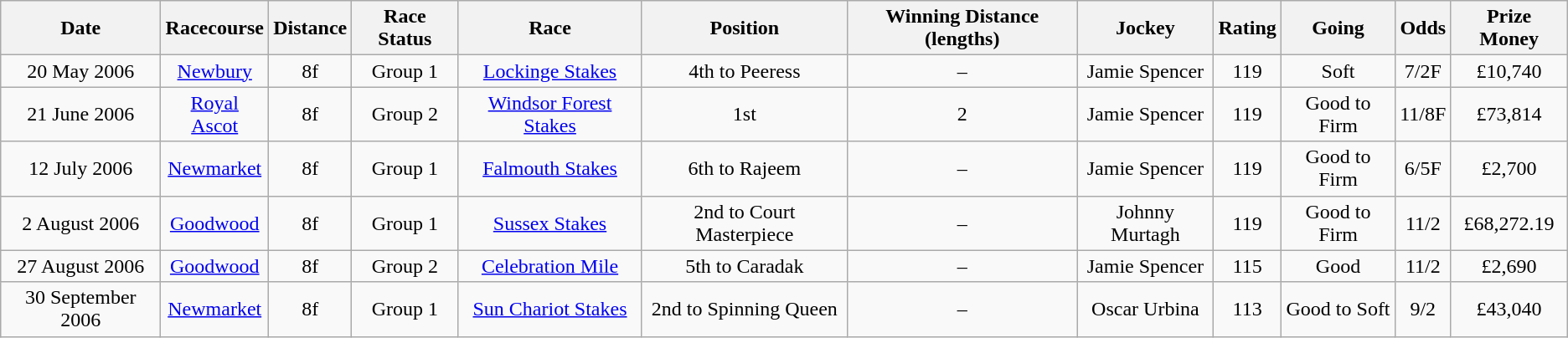<table class="wikitable" style="text-align:center">
<tr>
<th>Date</th>
<th>Racecourse</th>
<th>Distance</th>
<th>Race Status</th>
<th>Race</th>
<th>Position</th>
<th>Winning Distance (lengths)</th>
<th>Jockey</th>
<th>Rating</th>
<th>Going</th>
<th>Odds</th>
<th>Prize Money</th>
</tr>
<tr>
<td>20 May 2006</td>
<td><a href='#'>Newbury</a></td>
<td>8f</td>
<td>Group 1</td>
<td><a href='#'>Lockinge Stakes</a></td>
<td>4th to Peeress</td>
<td>–</td>
<td>Jamie Spencer</td>
<td>119</td>
<td>Soft</td>
<td>7/2F</td>
<td>£10,740</td>
</tr>
<tr>
<td>21 June 2006</td>
<td><a href='#'>Royal Ascot</a></td>
<td>8f</td>
<td>Group 2</td>
<td><a href='#'>Windsor Forest Stakes</a></td>
<td>1st</td>
<td>2</td>
<td>Jamie Spencer</td>
<td>119</td>
<td>Good to Firm</td>
<td>11/8F</td>
<td>£73,814</td>
</tr>
<tr>
<td>12 July 2006</td>
<td><a href='#'>Newmarket</a></td>
<td>8f</td>
<td>Group 1</td>
<td><a href='#'>Falmouth Stakes</a></td>
<td>6th to Rajeem</td>
<td>–</td>
<td>Jamie Spencer</td>
<td>119</td>
<td>Good to Firm</td>
<td>6/5F</td>
<td>£2,700</td>
</tr>
<tr>
<td>2 August 2006</td>
<td><a href='#'>Goodwood</a></td>
<td>8f</td>
<td>Group 1</td>
<td><a href='#'>Sussex Stakes</a></td>
<td>2nd to Court Masterpiece</td>
<td>–</td>
<td>Johnny Murtagh</td>
<td>119</td>
<td>Good to Firm</td>
<td>11/2</td>
<td>£68,272.19</td>
</tr>
<tr>
<td>27 August 2006</td>
<td><a href='#'>Goodwood</a></td>
<td>8f</td>
<td>Group 2</td>
<td><a href='#'>Celebration Mile</a></td>
<td>5th to Caradak</td>
<td>–</td>
<td>Jamie Spencer</td>
<td>115</td>
<td>Good</td>
<td>11/2</td>
<td>£2,690</td>
</tr>
<tr>
<td>30 September 2006</td>
<td><a href='#'>Newmarket</a></td>
<td>8f</td>
<td>Group 1</td>
<td><a href='#'>Sun Chariot Stakes</a></td>
<td>2nd to Spinning Queen</td>
<td>–</td>
<td>Oscar Urbina</td>
<td>113</td>
<td>Good to Soft</td>
<td>9/2</td>
<td>£43,040</td>
</tr>
</table>
